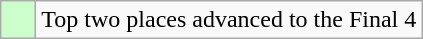<table class="wikitable">
<tr>
<td style="background: #ccffcc;">    </td>
<td>Top two places advanced to the Final 4</td>
</tr>
</table>
